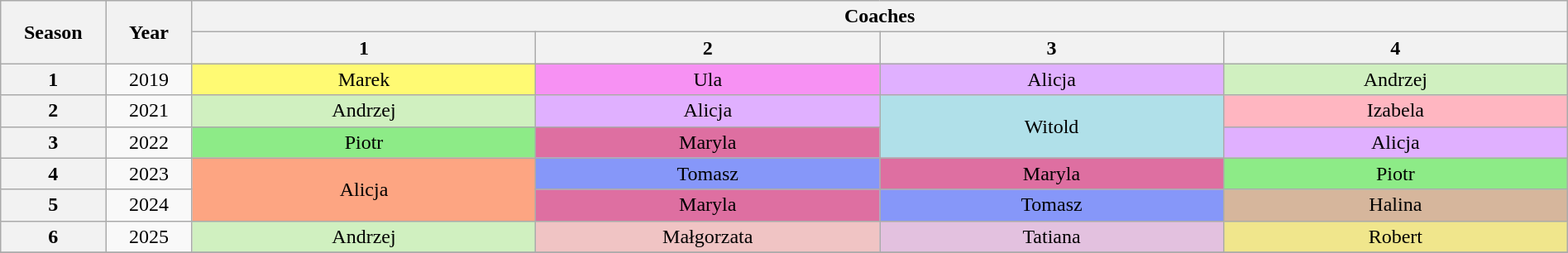<table class="wikitable collapsible collapsed" style="text-align:center; width:100%">
<tr>
<th width="2%" rowspan="2">Season</th>
<th width="2%" rowspan="2">Year</th>
<th colspan="4">Coaches</th>
</tr>
<tr>
<th width="10%">1</th>
<th width="10%">2</th>
<th width="10%">3</th>
<th width="10%">4</th>
</tr>
<tr>
<th>1</th>
<td>2019</td>
<td style="background:#fffa73">Marek</td>
<td style="background:#f791f3">Ula</td>
<td style="background:#E0B0FF">Alicja</td>
<td style="background:#d0f0c0">Andrzej</td>
</tr>
<tr>
<th>2</th>
<td>2021</td>
<td style="background:#d0f0c0">Andrzej</td>
<td style="background:#E0B0FF">Alicja</td>
<td rowspan="2" style="background:#b0e0e9">Witold</td>
<td style="background:lightpink">Izabela</td>
</tr>
<tr>
<th>3</th>
<td>2022</td>
<td style="background:#8deb87">Piotr</td>
<td style="background:#DE6FA1">Maryla</td>
<td style="background:#E0B0FF">Alicja</td>
</tr>
<tr>
<th>4</th>
<td>2023</td>
<td rowspan="2" style="background:#FDA582">Alicja</td>
<td style="background:#8697F9">Tomasz</td>
<td style="background:#DE6FA1">Maryla</td>
<td style="background:#8deb87">Piotr</td>
</tr>
<tr>
<th>5</th>
<td>2024</td>
<td style="background:#DE6FA1">Maryla</td>
<td style="background:#8697F9">Tomasz</td>
<td style="background:#d6b69c">Halina</td>
</tr>
<tr>
<th>6</th>
<td>2025</td>
<td style="background:#d0f0c0">Andrzej</td>
<td style="background:#f0c4c4">Małgorzata</td>
<td style="background:#E3C1DF">Tatiana</td>
<td style="background:khaki">Robert</td>
</tr>
<tr>
</tr>
</table>
